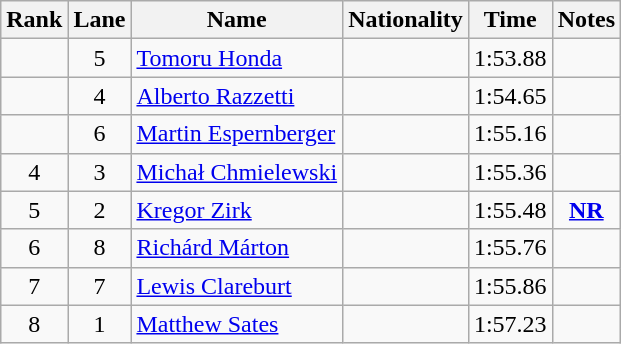<table class="wikitable sortable" style="text-align:center">
<tr>
<th>Rank</th>
<th>Lane</th>
<th>Name</th>
<th>Nationality</th>
<th>Time</th>
<th>Notes</th>
</tr>
<tr>
<td></td>
<td>5</td>
<td align=left><a href='#'>Tomoru Honda</a></td>
<td align=left></td>
<td>1:53.88</td>
<td></td>
</tr>
<tr>
<td></td>
<td>4</td>
<td align=left><a href='#'>Alberto Razzetti</a></td>
<td align=left></td>
<td>1:54.65</td>
<td></td>
</tr>
<tr>
<td></td>
<td>6</td>
<td align=left><a href='#'>Martin Espernberger</a></td>
<td align=left></td>
<td>1:55.16</td>
<td></td>
</tr>
<tr>
<td>4</td>
<td>3</td>
<td align=left><a href='#'>Michał Chmielewski</a></td>
<td align=left></td>
<td>1:55.36</td>
<td></td>
</tr>
<tr>
<td>5</td>
<td>2</td>
<td align=left><a href='#'>Kregor Zirk</a></td>
<td align=left></td>
<td>1:55.48</td>
<td><strong><a href='#'>NR</a></strong></td>
</tr>
<tr>
<td>6</td>
<td>8</td>
<td align=left><a href='#'>Richárd Márton</a></td>
<td align=left></td>
<td>1:55.76</td>
<td></td>
</tr>
<tr>
<td>7</td>
<td>7</td>
<td align=left><a href='#'>Lewis Clareburt</a></td>
<td align=left></td>
<td>1:55.86</td>
<td></td>
</tr>
<tr>
<td>8</td>
<td>1</td>
<td align=left><a href='#'>Matthew Sates</a></td>
<td align=left></td>
<td>1:57.23</td>
<td></td>
</tr>
</table>
